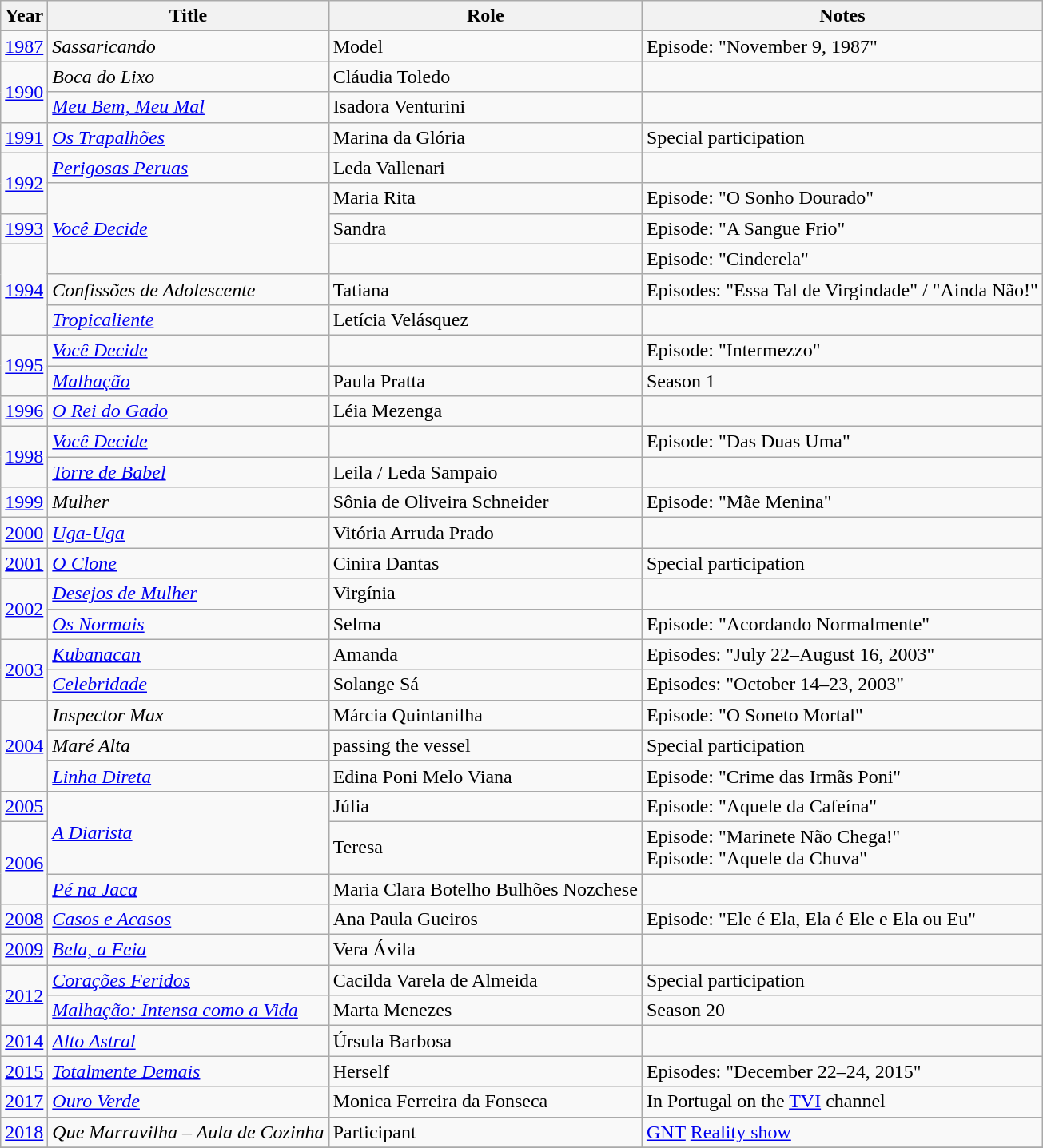<table class="wikitable">
<tr>
<th>Year</th>
<th>Title</th>
<th>Role</th>
<th>Notes</th>
</tr>
<tr>
<td><a href='#'>1987</a></td>
<td><em>Sassaricando</em></td>
<td>Model</td>
<td>Episode: "November 9, 1987"</td>
</tr>
<tr>
<td rowspan="2"><a href='#'>1990</a></td>
<td><em>Boca do Lixo</em></td>
<td>Cláudia Toledo</td>
<td></td>
</tr>
<tr>
<td><em><a href='#'>Meu Bem, Meu Mal</a></em></td>
<td>Isadora Venturini</td>
<td></td>
</tr>
<tr>
<td><a href='#'>1991</a></td>
<td><em><a href='#'>Os Trapalhões</a></em></td>
<td>Marina da Glória</td>
<td>Special participation</td>
</tr>
<tr>
<td rowspan="2"><a href='#'>1992</a></td>
<td><em><a href='#'>Perigosas Peruas</a></em></td>
<td>Leda Vallenari</td>
<td></td>
</tr>
<tr>
<td rowspan="3"><em><a href='#'>Você Decide</a></em></td>
<td>Maria Rita</td>
<td>Episode: "O Sonho Dourado"</td>
</tr>
<tr>
<td><a href='#'>1993</a></td>
<td>Sandra</td>
<td>Episode: "A Sangue Frio"</td>
</tr>
<tr>
<td rowspan="3"><a href='#'>1994</a></td>
<td></td>
<td>Episode: "Cinderela"</td>
</tr>
<tr>
<td><em>Confissões de Adolescente</em></td>
<td>Tatiana</td>
<td>Episodes: "Essa Tal de Virgindade" / "Ainda Não!"</td>
</tr>
<tr>
<td><em><a href='#'>Tropicaliente</a></em></td>
<td>Letícia Velásquez</td>
<td></td>
</tr>
<tr>
<td rowspan="2"><a href='#'>1995</a></td>
<td><em><a href='#'>Você Decide</a></em></td>
<td></td>
<td>Episode: "Intermezzo"</td>
</tr>
<tr>
<td><em><a href='#'>Malhação</a></em></td>
<td>Paula Pratta</td>
<td>Season 1</td>
</tr>
<tr>
<td><a href='#'>1996</a></td>
<td><em><a href='#'>O Rei do Gado</a></em></td>
<td>Léia Mezenga</td>
<td></td>
</tr>
<tr>
<td rowspan="2"><a href='#'>1998</a></td>
<td><em><a href='#'>Você Decide</a></em></td>
<td></td>
<td>Episode: "Das Duas Uma"</td>
</tr>
<tr>
<td><em><a href='#'>Torre de Babel</a></em></td>
<td>Leila / Leda Sampaio</td>
<td></td>
</tr>
<tr>
<td><a href='#'>1999</a></td>
<td><em>Mulher</em></td>
<td>Sônia de Oliveira Schneider</td>
<td>Episode: "Mãe Menina"</td>
</tr>
<tr>
<td><a href='#'>2000</a></td>
<td><em><a href='#'>Uga-Uga</a></em></td>
<td>Vitória Arruda Prado</td>
<td></td>
</tr>
<tr>
<td><a href='#'>2001</a></td>
<td><em><a href='#'>O Clone</a></em></td>
<td>Cinira Dantas</td>
<td>Special participation</td>
</tr>
<tr>
<td rowspan="2"><a href='#'>2002</a></td>
<td><em><a href='#'>Desejos de Mulher</a></em></td>
<td>Virgínia</td>
<td></td>
</tr>
<tr>
<td><em><a href='#'>Os Normais</a></em></td>
<td>Selma</td>
<td>Episode: "Acordando Normalmente"</td>
</tr>
<tr>
<td rowspan="2"><a href='#'>2003</a></td>
<td><em><a href='#'>Kubanacan</a></em></td>
<td>Amanda</td>
<td>Episodes: "July 22–August 16, 2003"</td>
</tr>
<tr>
<td><em><a href='#'>Celebridade</a></em></td>
<td>Solange Sá</td>
<td>Episodes: "October 14–23, 2003"</td>
</tr>
<tr>
<td rowspan="3"><a href='#'>2004</a></td>
<td><em>Inspector Max</em></td>
<td>Márcia Quintanilha</td>
<td>Episode: "O Soneto Mortal"</td>
</tr>
<tr>
<td><em>Maré Alta</em></td>
<td>passing the vessel</td>
<td>Special participation</td>
</tr>
<tr>
<td><em><a href='#'>Linha Direta</a></em></td>
<td>Edina Poni Melo Viana</td>
<td>Episode: "Crime das Irmãs Poni"</td>
</tr>
<tr>
<td><a href='#'>2005</a></td>
<td rowspan="2"><em><a href='#'>A Diarista</a></em></td>
<td>Júlia</td>
<td>Episode: "Aquele da Cafeína"</td>
</tr>
<tr>
<td rowspan="2"><a href='#'>2006</a></td>
<td>Teresa</td>
<td>Episode: "Marinete Não Chega!"<br>Episode: "Aquele da Chuva"</td>
</tr>
<tr>
<td><em><a href='#'>Pé na Jaca</a></em></td>
<td>Maria Clara Botelho Bulhões Nozchese</td>
<td></td>
</tr>
<tr>
<td><a href='#'>2008</a></td>
<td><em><a href='#'>Casos e Acasos</a></em></td>
<td>Ana Paula Gueiros</td>
<td>Episode: "Ele é Ela, Ela é Ele e Ela ou Eu"</td>
</tr>
<tr>
<td><a href='#'>2009</a></td>
<td><em><a href='#'>Bela, a Feia</a></em></td>
<td>Vera Ávila</td>
<td></td>
</tr>
<tr>
<td rowspan="2"><a href='#'>2012</a></td>
<td><em><a href='#'>Corações Feridos</a></em></td>
<td>Cacilda Varela de Almeida</td>
<td>Special participation</td>
</tr>
<tr>
<td><em><a href='#'>Malhação: Intensa como a Vida</a></em></td>
<td>Marta Menezes</td>
<td>Season 20</td>
</tr>
<tr>
<td><a href='#'>2014</a></td>
<td><em><a href='#'>Alto Astral</a></em></td>
<td>Úrsula Barbosa</td>
<td></td>
</tr>
<tr>
<td><a href='#'>2015</a></td>
<td><em><a href='#'>Totalmente Demais</a></em></td>
<td>Herself</td>
<td>Episodes: "December 22–24, 2015"</td>
</tr>
<tr>
<td><a href='#'>2017</a></td>
<td><em><a href='#'>Ouro Verde</a></em></td>
<td>Monica Ferreira da Fonseca</td>
<td>In Portugal on the <a href='#'>TVI</a> channel</td>
</tr>
<tr>
<td><a href='#'>2018</a></td>
<td><em>Que Marravilha – Aula de Cozinha</em></td>
<td>Participant</td>
<td><a href='#'>GNT</a> <a href='#'>Reality show</a></td>
</tr>
<tr>
</tr>
</table>
